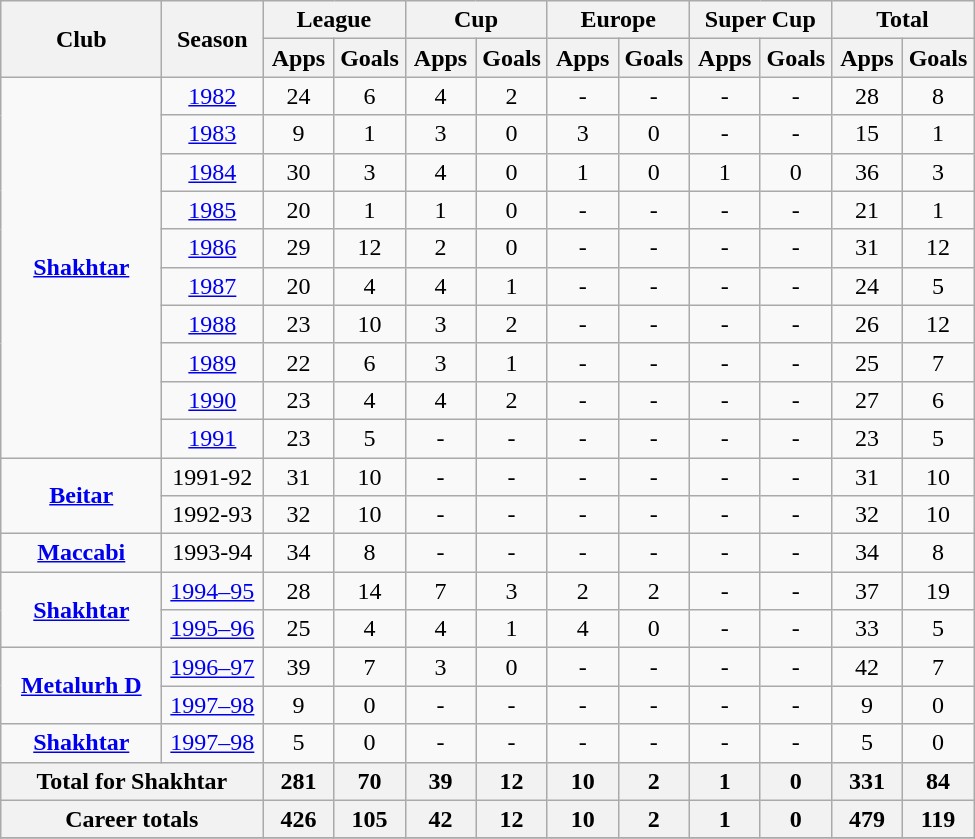<table class="wikitable" style="font-size:100%; text-align: center;">
<tr>
<th rowspan="2" width="100">Club</th>
<th rowspan="2" width="60">Season</th>
<th colspan="2">League</th>
<th colspan="2">Cup</th>
<th colspan="2">Europe</th>
<th colspan="2">Super Cup</th>
<th colspan="2">Total</th>
</tr>
<tr>
<th width="40">Apps</th>
<th width="40">Goals</th>
<th width="40">Apps</th>
<th width="40">Goals</th>
<th width="40">Apps</th>
<th width="40">Goals</th>
<th width="40">Apps</th>
<th width="40">Goals</th>
<th width="40">Apps</th>
<th width="40">Goals</th>
</tr>
<tr>
<td rowspan="10"><strong><a href='#'>Shakhtar</a></strong></td>
<td><a href='#'>1982</a></td>
<td>24</td>
<td>6</td>
<td>4</td>
<td>2</td>
<td>-</td>
<td>-</td>
<td>-</td>
<td>-</td>
<td>28</td>
<td>8</td>
</tr>
<tr>
<td><a href='#'>1983</a></td>
<td>9</td>
<td>1</td>
<td>3</td>
<td>0</td>
<td>3</td>
<td>0</td>
<td>-</td>
<td>-</td>
<td>15</td>
<td>1</td>
</tr>
<tr>
<td><a href='#'>1984</a></td>
<td>30</td>
<td>3</td>
<td>4</td>
<td>0</td>
<td>1</td>
<td>0</td>
<td>1</td>
<td>0</td>
<td>36</td>
<td>3</td>
</tr>
<tr>
<td><a href='#'>1985</a></td>
<td>20</td>
<td>1</td>
<td>1</td>
<td>0</td>
<td>-</td>
<td>-</td>
<td>-</td>
<td>-</td>
<td>21</td>
<td>1</td>
</tr>
<tr>
<td><a href='#'>1986</a></td>
<td>29</td>
<td>12</td>
<td>2</td>
<td>0</td>
<td>-</td>
<td>-</td>
<td>-</td>
<td>-</td>
<td>31</td>
<td>12</td>
</tr>
<tr>
<td><a href='#'>1987</a></td>
<td>20</td>
<td>4</td>
<td>4</td>
<td>1</td>
<td>-</td>
<td>-</td>
<td>-</td>
<td>-</td>
<td>24</td>
<td>5</td>
</tr>
<tr>
<td><a href='#'>1988</a></td>
<td>23</td>
<td>10</td>
<td>3</td>
<td>2</td>
<td>-</td>
<td>-</td>
<td>-</td>
<td>-</td>
<td>26</td>
<td>12</td>
</tr>
<tr>
<td><a href='#'>1989</a></td>
<td>22</td>
<td>6</td>
<td>3</td>
<td>1</td>
<td>-</td>
<td>-</td>
<td>-</td>
<td>-</td>
<td>25</td>
<td>7</td>
</tr>
<tr>
<td><a href='#'>1990</a></td>
<td>23</td>
<td>4</td>
<td>4</td>
<td>2</td>
<td>-</td>
<td>-</td>
<td>-</td>
<td>-</td>
<td>27</td>
<td>6</td>
</tr>
<tr>
<td><a href='#'>1991</a></td>
<td>23</td>
<td>5</td>
<td>-</td>
<td>-</td>
<td>-</td>
<td>-</td>
<td>-</td>
<td>-</td>
<td>23</td>
<td>5</td>
</tr>
<tr>
<td rowspan="2"><strong><a href='#'>Beitar</a></strong></td>
<td>1991-92</td>
<td>31</td>
<td>10</td>
<td>-</td>
<td>-</td>
<td>-</td>
<td>-</td>
<td>-</td>
<td>-</td>
<td>31</td>
<td>10</td>
</tr>
<tr>
<td>1992-93</td>
<td>32</td>
<td>10</td>
<td>-</td>
<td>-</td>
<td>-</td>
<td>-</td>
<td>-</td>
<td>-</td>
<td>32</td>
<td>10</td>
</tr>
<tr>
<td rowspan="1"><strong><a href='#'>Maccabi</a></strong></td>
<td>1993-94</td>
<td>34</td>
<td>8</td>
<td>-</td>
<td>-</td>
<td>-</td>
<td>-</td>
<td>-</td>
<td>-</td>
<td>34</td>
<td>8</td>
</tr>
<tr>
<td rowspan="2"><strong><a href='#'>Shakhtar</a></strong></td>
<td><a href='#'>1994–95</a></td>
<td>28</td>
<td>14</td>
<td>7</td>
<td>3</td>
<td>2</td>
<td>2</td>
<td>-</td>
<td>-</td>
<td>37</td>
<td>19</td>
</tr>
<tr>
<td><a href='#'>1995–96</a></td>
<td>25</td>
<td>4</td>
<td>4</td>
<td>1</td>
<td>4</td>
<td>0</td>
<td>-</td>
<td>-</td>
<td>33</td>
<td>5</td>
</tr>
<tr>
<td rowspan="2"><strong><a href='#'>Metalurh D</a></strong></td>
<td><a href='#'>1996–97</a></td>
<td>39</td>
<td>7</td>
<td>3</td>
<td>0</td>
<td>-</td>
<td>-</td>
<td>-</td>
<td>-</td>
<td>42</td>
<td>7</td>
</tr>
<tr>
<td><a href='#'>1997–98</a></td>
<td>9</td>
<td>0</td>
<td>-</td>
<td>-</td>
<td>-</td>
<td>-</td>
<td>-</td>
<td>-</td>
<td>9</td>
<td>0</td>
</tr>
<tr>
<td rowspan="1"><strong><a href='#'>Shakhtar</a></strong></td>
<td><a href='#'>1997–98</a></td>
<td>5</td>
<td>0</td>
<td>-</td>
<td>-</td>
<td>-</td>
<td>-</td>
<td>-</td>
<td>-</td>
<td>5</td>
<td>0</td>
</tr>
<tr>
<th colspan="2">Total for Shakhtar</th>
<th>281</th>
<th>70</th>
<th>39</th>
<th>12</th>
<th>10</th>
<th>2</th>
<th>1</th>
<th>0</th>
<th>331</th>
<th>84</th>
</tr>
<tr>
<th colspan="2">Career totals</th>
<th>426</th>
<th>105</th>
<th>42</th>
<th>12</th>
<th>10</th>
<th>2</th>
<th>1</th>
<th>0</th>
<th>479</th>
<th>119</th>
</tr>
<tr>
</tr>
</table>
